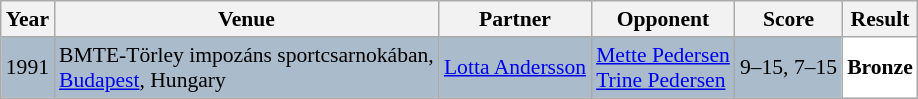<table class="sortable wikitable" style="font-size: 90%;">
<tr>
<th>Year</th>
<th>Venue</th>
<th>Partner</th>
<th>Opponent</th>
<th>Score</th>
<th>Result</th>
</tr>
<tr style="background:#AABBCC">
<td align="center">1991</td>
<td align="left">BMTE-Törley impozáns sportcsarnokában,<br><a href='#'>Budapest</a>, Hungary</td>
<td align="left"> <a href='#'>Lotta Andersson</a></td>
<td align="left"> <a href='#'>Mette Pedersen</a><br> <a href='#'>Trine Pedersen</a></td>
<td align="left">9–15, 7–15</td>
<td style="text-align:left; background:white"> <strong>Bronze</strong></td>
</tr>
</table>
